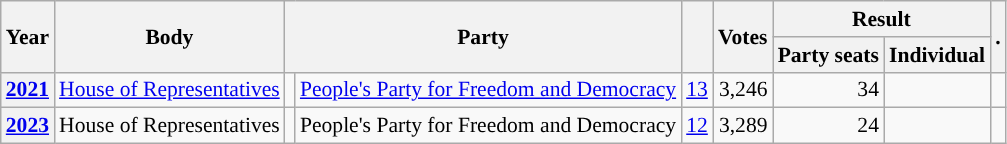<table class="wikitable plainrowheaders sortable" border=2 cellpadding=4 cellspacing=0 style="border: 1px #aaa solid; font-size: 90%; text-align:center;">
<tr>
<th scope="col" rowspan=2>Year</th>
<th scope="col" rowspan=2>Body</th>
<th scope="col" colspan=2 rowspan=2>Party</th>
<th scope="col" rowspan=2></th>
<th scope="col" rowspan=2>Votes</th>
<th scope="colgroup" colspan=2>Result</th>
<th scope="col" rowspan=2 class="unsortable">.</th>
</tr>
<tr>
<th scope="col">Party seats</th>
<th scope="col">Individual</th>
</tr>
<tr>
<th scope="row"><a href='#'>2021</a></th>
<td><a href='#'>House of Representatives</a></td>
<td style="background-color:"></td>
<td><a href='#'>People's Party for Freedom and Democracy</a></td>
<td style=text-align:right><a href='#'>13</a></td>
<td style=text-align:right>3,246</td>
<td style=text-align:right>34</td>
<td></td>
<td></td>
</tr>
<tr>
<th scope="row"><a href='#'>2023</a></th>
<td>House of Representatives</td>
<td style="background-color:"></td>
<td>People's Party for Freedom and Democracy</td>
<td style=text-align:right><a href='#'>12</a></td>
<td style=text-align:right>3,289</td>
<td style=text-align:right>24</td>
<td></td>
<td></td>
</tr>
</table>
